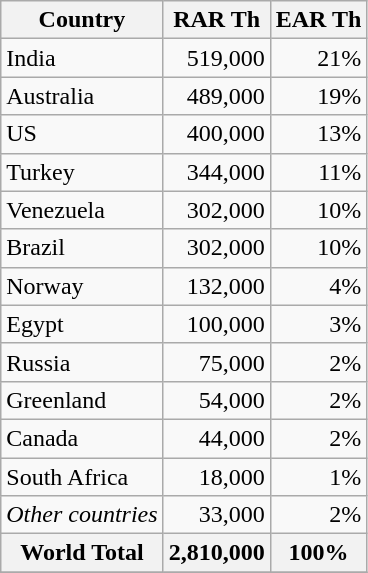<table class="sortable wikitable floatright" style="text-align:right;">
<tr>
<th align="left">Country</th>
<th>RAR Th</th>
<th>EAR Th</th>
</tr>
<tr>
<td align="left">India</td>
<td>519,000</td>
<td>21%</td>
</tr>
<tr>
<td align="left">Australia</td>
<td>489,000</td>
<td>19%</td>
</tr>
<tr>
<td align="left">US</td>
<td>400,000</td>
<td>13%</td>
</tr>
<tr>
<td align="left">Turkey</td>
<td>344,000</td>
<td>11%</td>
</tr>
<tr>
<td align="left">Venezuela</td>
<td>302,000</td>
<td>10%</td>
</tr>
<tr>
<td align="left">Brazil</td>
<td>302,000</td>
<td>10%</td>
</tr>
<tr>
<td align="left">Norway</td>
<td>132,000</td>
<td>4%</td>
</tr>
<tr>
<td align="left">Egypt</td>
<td>100,000</td>
<td>3%</td>
</tr>
<tr>
<td align="left">Russia</td>
<td>75,000</td>
<td>2%</td>
</tr>
<tr>
<td align="left">Greenland</td>
<td>54,000</td>
<td>2%</td>
</tr>
<tr>
<td align="left">Canada</td>
<td>44,000</td>
<td>2%</td>
</tr>
<tr>
<td align="left">South Africa</td>
<td>18,000</td>
<td>1%</td>
</tr>
<tr>
<td align="left"><em>Other countries</em></td>
<td>33,000</td>
<td>2%</td>
</tr>
<tr>
<th align="center">World Total</th>
<th>2,810,000</th>
<th>100%</th>
</tr>
<tr>
</tr>
</table>
